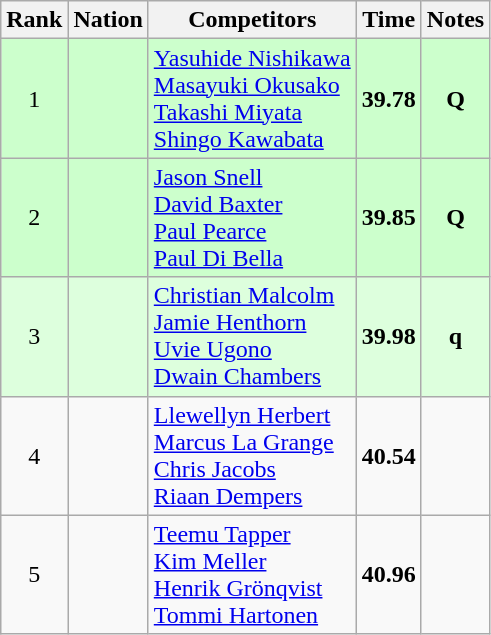<table class="wikitable sortable" style="text-align:center">
<tr>
<th>Rank</th>
<th>Nation</th>
<th>Competitors</th>
<th>Time</th>
<th>Notes</th>
</tr>
<tr bgcolor=ccffcc>
<td>1</td>
<td align=left></td>
<td align=left><a href='#'>Yasuhide Nishikawa</a><br><a href='#'>Masayuki Okusako</a><br><a href='#'>Takashi Miyata</a><br><a href='#'>Shingo Kawabata</a></td>
<td><strong>39.78</strong></td>
<td><strong>Q</strong></td>
</tr>
<tr bgcolor=ccffcc>
<td>2</td>
<td align=left></td>
<td align=left><a href='#'>Jason Snell</a><br><a href='#'>David Baxter</a><br><a href='#'>Paul Pearce</a><br><a href='#'>Paul Di Bella</a></td>
<td><strong>39.85</strong></td>
<td><strong>Q</strong></td>
</tr>
<tr bgcolor=ddffdd>
<td>3</td>
<td align=left></td>
<td align=left><a href='#'>Christian Malcolm</a><br><a href='#'>Jamie Henthorn</a><br><a href='#'>Uvie Ugono</a><br><a href='#'>Dwain Chambers</a></td>
<td><strong>39.98</strong></td>
<td><strong>q</strong></td>
</tr>
<tr>
<td>4</td>
<td align=left></td>
<td align=left><a href='#'>Llewellyn Herbert</a><br><a href='#'>Marcus La Grange</a><br><a href='#'>Chris Jacobs</a><br><a href='#'>Riaan Dempers</a></td>
<td><strong>40.54</strong></td>
<td></td>
</tr>
<tr>
<td>5</td>
<td align=left></td>
<td align=left><a href='#'>Teemu Tapper</a><br><a href='#'>Kim Meller</a><br><a href='#'>Henrik Grönqvist</a><br><a href='#'>Tommi Hartonen</a></td>
<td><strong>40.96</strong></td>
<td></td>
</tr>
</table>
